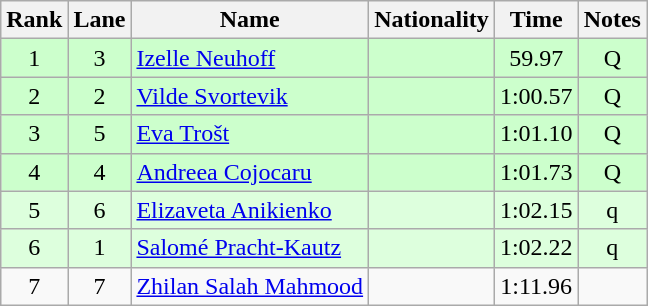<table class="wikitable sortable" style="text-align:center">
<tr>
<th>Rank</th>
<th>Lane</th>
<th>Name</th>
<th>Nationality</th>
<th>Time</th>
<th>Notes</th>
</tr>
<tr bgcolor=ccffcc>
<td align=center>1</td>
<td align=center>3</td>
<td align=left><a href='#'>Izelle Neuhoff</a></td>
<td align=left></td>
<td>59.97</td>
<td>Q</td>
</tr>
<tr bgcolor=ccffcc>
<td align=center>2</td>
<td align=center>2</td>
<td align=left><a href='#'>Vilde Svortevik</a></td>
<td align=left></td>
<td>1:00.57</td>
<td>Q</td>
</tr>
<tr bgcolor=ccffcc>
<td align=center>3</td>
<td align=center>5</td>
<td align=left><a href='#'>Eva Trošt</a></td>
<td align=left></td>
<td>1:01.10</td>
<td>Q</td>
</tr>
<tr bgcolor=ccffcc>
<td align=center>4</td>
<td align=center>4</td>
<td align=left><a href='#'>Andreea Cojocaru</a></td>
<td align=left></td>
<td>1:01.73</td>
<td>Q</td>
</tr>
<tr bgcolor=ddffdd>
<td align=center>5</td>
<td align=center>6</td>
<td align=left><a href='#'>Elizaveta Anikienko</a></td>
<td align=left></td>
<td>1:02.15</td>
<td>q</td>
</tr>
<tr bgcolor=ddffdd>
<td align=center>6</td>
<td align=center>1</td>
<td align=left><a href='#'>Salomé Pracht-Kautz</a></td>
<td align=left></td>
<td>1:02.22</td>
<td>q</td>
</tr>
<tr>
<td align=center>7</td>
<td align=center>7</td>
<td align=left><a href='#'>Zhilan Salah Mahmood</a></td>
<td align=left></td>
<td>1:11.96</td>
<td></td>
</tr>
</table>
